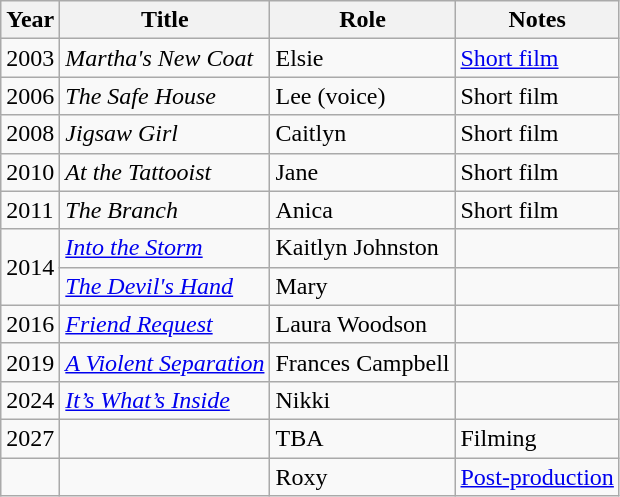<table class="wikitable sortable">
<tr>
<th>Year</th>
<th>Title</th>
<th>Role</th>
<th>Notes</th>
</tr>
<tr>
<td>2003</td>
<td><em>Martha's New Coat</em></td>
<td>Elsie</td>
<td><a href='#'>Short film</a></td>
</tr>
<tr>
<td>2006</td>
<td><em>The Safe House</em></td>
<td>Lee (voice)</td>
<td>Short film</td>
</tr>
<tr>
<td>2008</td>
<td><em>Jigsaw Girl</em></td>
<td>Caitlyn</td>
<td>Short film</td>
</tr>
<tr>
<td>2010</td>
<td><em>At the Tattooist</em></td>
<td>Jane</td>
<td>Short film</td>
</tr>
<tr>
<td>2011</td>
<td><em>The Branch</em></td>
<td>Anica</td>
<td>Short film</td>
</tr>
<tr>
<td rowspan="2">2014</td>
<td><em><a href='#'>Into the Storm</a></em></td>
<td>Kaitlyn Johnston</td>
<td></td>
</tr>
<tr>
<td><em><a href='#'>The Devil's Hand</a></em></td>
<td>Mary</td>
<td></td>
</tr>
<tr>
<td>2016</td>
<td><em><a href='#'>Friend Request</a></em></td>
<td>Laura Woodson</td>
<td></td>
</tr>
<tr>
<td>2019</td>
<td><em><a href='#'>A Violent Separation</a></em></td>
<td>Frances Campbell</td>
<td></td>
</tr>
<tr>
<td>2024</td>
<td><em><a href='#'>It’s What’s Inside</a></em></td>
<td>Nikki</td>
<td></td>
</tr>
<tr>
<td>2027</td>
<td></td>
<td>TBA</td>
<td>Filming</td>
</tr>
<tr>
<td></td>
<td></td>
<td>Roxy</td>
<td><a href='#'>Post-production</a></td>
</tr>
</table>
